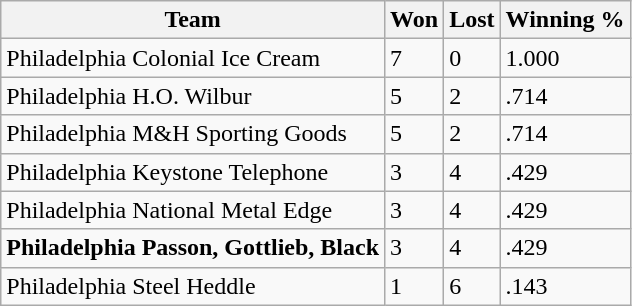<table class="wikitable">
<tr>
<th>Team</th>
<th>Won</th>
<th>Lost</th>
<th>Winning %</th>
</tr>
<tr>
<td>Philadelphia Colonial Ice Cream</td>
<td>7</td>
<td>0</td>
<td>1.000</td>
</tr>
<tr>
<td>Philadelphia H.O. Wilbur</td>
<td>5</td>
<td>2</td>
<td>.714</td>
</tr>
<tr>
<td>Philadelphia M&H Sporting Goods</td>
<td>5</td>
<td>2</td>
<td>.714</td>
</tr>
<tr>
<td>Philadelphia Keystone Telephone</td>
<td>3</td>
<td>4</td>
<td>.429</td>
</tr>
<tr>
<td>Philadelphia National Metal Edge</td>
<td>3</td>
<td>4</td>
<td>.429</td>
</tr>
<tr>
<td><strong>Philadelphia Passon, Gottlieb, Black</strong></td>
<td>3</td>
<td>4</td>
<td>.429</td>
</tr>
<tr>
<td>Philadelphia Steel Heddle</td>
<td>1</td>
<td>6</td>
<td>.143</td>
</tr>
</table>
